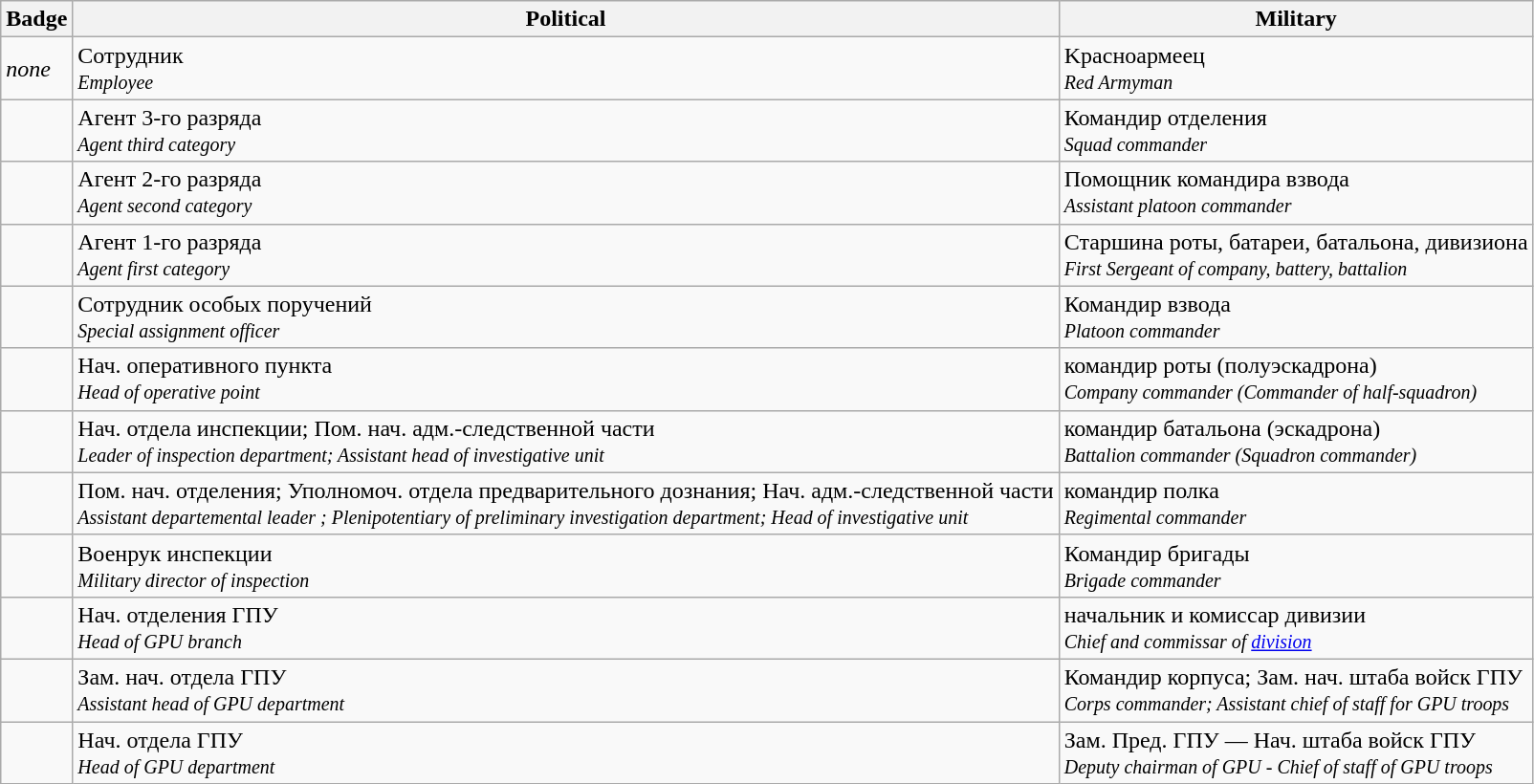<table class="wikitable">
<tr>
<th>Badge</th>
<th>Political</th>
<th>Military</th>
</tr>
<tr>
<td><em>none</em></td>
<td>Cотрудник<br><small><em>Employee</em></small></td>
<td>Kрасноармеец<br><small><em>Red Armyman</em></small></td>
</tr>
<tr>
<td align="center"></td>
<td>Агент 3-го разряда <br><small><em> Agent third category</em></small></td>
<td>Командир отделения <br><small><em>Squad commander</em></small></td>
</tr>
<tr>
<td align="center"></td>
<td>Агент 2-го разряда<br><small><em> Agent second category</em></small></td>
<td>Помощник командира взвода<br><small><em>Assistant platoon commander </em></small></td>
</tr>
<tr>
<td align="center"></td>
<td>Агент 1-го разряда<br><small><em> Agent first category</em></small></td>
<td>Старшина роты, батареи, батальона, дивизиона<br><small><em>First Sergeant of company, battery, battalion</em></small></td>
</tr>
<tr>
<td align="center"></td>
<td>Сотрудник особых поручений<br><small><em> Special assignment officer</em></small></td>
<td>Командир взвода<br><small><em>Platoon commander</em></small></td>
</tr>
<tr>
<td align="center"></td>
<td>Нач. оперативного пункта<br><small><em> Head of operative point</em></small></td>
<td>командир роты (полуэскадрона)<br><small><em>Company commander (Commander of half-squadron)</em></small></td>
</tr>
<tr>
<td align="center"></td>
<td>Нач. отдела инспекции; Пом. нач. адм.-следственной части<br><small><em>Leader of inspection department; Assistant head of investigative unit</em></small></td>
<td>командир батальона (эскадрона)<br><small><em>Battalion commander (Squadron commander)</em></small></td>
</tr>
<tr>
<td align="center"></td>
<td>Пом. нач. отделения; Уполномоч. отдела предварительного дознания; Нач. адм.-следственной части<br><small><em>Assistant departemental leader ; Plenipotentiary of preliminary investigation department; Head of investigative unit</em></small></td>
<td>командир полка<br><small><em>Regimental commander</em></small></td>
</tr>
<tr>
<td align="center"></td>
<td>Военрук инспекции<br><small><em>Military director of inspection</em></small></td>
<td>Командир бригады<br><small><em>Brigade commander</em></small></td>
</tr>
<tr>
<td align="center"></td>
<td>Нач. отделения ГПУ<br><small><em>Head of GPU branch</em></small></td>
<td>начальник и комиссар дивизии<br><small><em>Chief and commissar of <a href='#'>division</a></em></small></td>
</tr>
<tr>
<td align="center"></td>
<td>Зам. нач. отдела ГПУ<br><small><em>Assistant head of GPU department</em></small></td>
<td>Командир корпуса; Зам. нач. штаба войск ГПУ<br><small><em>Corps commander; Assistant chief of staff for GPU troops</em></small></td>
</tr>
<tr>
<td align="center"></td>
<td>Нач. отдела ГПУ<br><small><em>Head of GPU department</em></small></td>
<td>Зам. Пред. ГПУ — Нач. штаба войск ГПУ<br><small><em>Deputy chairman of GPU - Chief of staff of GPU troops</em></small></td>
</tr>
</table>
